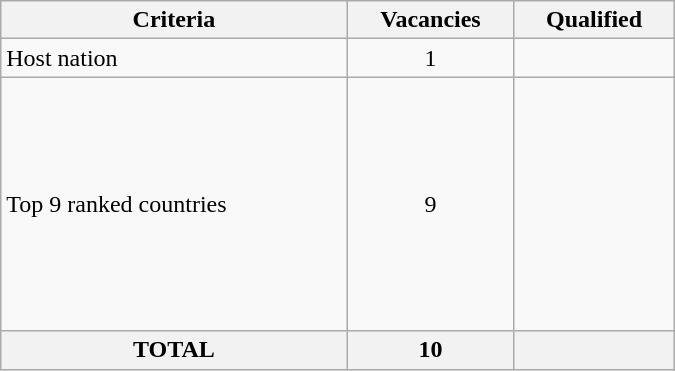<table class = "wikitable" width=450>
<tr>
<th>Criteria</th>
<th>Vacancies</th>
<th>Qualified</th>
</tr>
<tr>
<td>Host nation</td>
<td align="center">1</td>
<td></td>
</tr>
<tr>
<td>Top 9 ranked countries</td>
<td align="center">9</td>
<td><br><br><br><br><br><s></s><br><br><br><br></td>
</tr>
<tr>
<th>TOTAL</th>
<th>10</th>
<th></th>
</tr>
</table>
